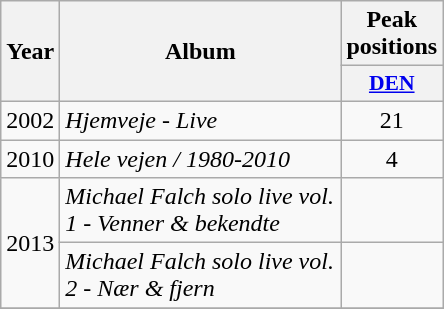<table class="wikitable">
<tr>
<th align="center" rowspan="2" width="10">Year</th>
<th align="center" rowspan="2" width="180">Album</th>
<th align="center" colspan="1" width="20">Peak positions</th>
</tr>
<tr>
<th scope="col" style="width:3em;font-size:90%;"><a href='#'>DEN</a><br></th>
</tr>
<tr>
<td style="text-align:center;">2002</td>
<td><em>Hjemveje - Live</em></td>
<td style="text-align:center;">21</td>
</tr>
<tr>
<td style="text-align:center;">2010</td>
<td><em>Hele vejen / 1980-2010</em></td>
<td style="text-align:center;">4</td>
</tr>
<tr>
<td style="text-align:center;" rowspan=2>2013</td>
<td><em>Michael Falch solo live vol. 1 - Venner & bekendte</em></td>
<td style="text-align:center;"></td>
</tr>
<tr>
<td><em>Michael Falch solo live vol. 2 - Nær & fjern</em></td>
<td style="text-align:center;"></td>
</tr>
<tr>
</tr>
</table>
